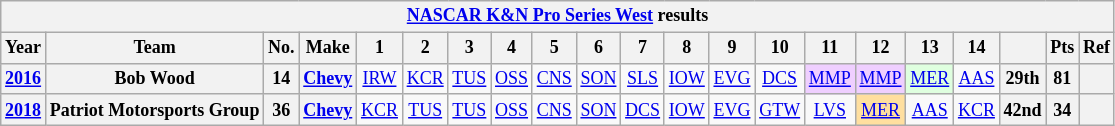<table class="wikitable" style="text-align:center; font-size:75%">
<tr>
<th colspan=21><a href='#'>NASCAR K&N Pro Series West</a> results</th>
</tr>
<tr>
<th>Year</th>
<th>Team</th>
<th>No.</th>
<th>Make</th>
<th>1</th>
<th>2</th>
<th>3</th>
<th>4</th>
<th>5</th>
<th>6</th>
<th>7</th>
<th>8</th>
<th>9</th>
<th>10</th>
<th>11</th>
<th>12</th>
<th>13</th>
<th>14</th>
<th></th>
<th>Pts</th>
<th>Ref</th>
</tr>
<tr>
<th><a href='#'>2016</a></th>
<th nowrap>Bob Wood</th>
<th>14</th>
<th><a href='#'>Chevy</a></th>
<td><a href='#'>IRW</a></td>
<td><a href='#'>KCR</a></td>
<td><a href='#'>TUS</a></td>
<td><a href='#'>OSS</a></td>
<td><a href='#'>CNS</a></td>
<td><a href='#'>SON</a></td>
<td><a href='#'>SLS</a></td>
<td><a href='#'>IOW</a></td>
<td><a href='#'>EVG</a></td>
<td><a href='#'>DCS</a></td>
<td style="background:#EFCFFF;"><a href='#'>MMP</a><br></td>
<td style="background:#EFCFFF;"><a href='#'>MMP</a><br></td>
<td style="background:#DFFFDF;"><a href='#'>MER</a><br></td>
<td><a href='#'>AAS</a></td>
<th>29th</th>
<th>81</th>
<th></th>
</tr>
<tr>
<th><a href='#'>2018</a></th>
<th nowrap>Patriot Motorsports Group</th>
<th>36</th>
<th><a href='#'>Chevy</a></th>
<td><a href='#'>KCR</a></td>
<td><a href='#'>TUS</a></td>
<td><a href='#'>TUS</a></td>
<td><a href='#'>OSS</a></td>
<td><a href='#'>CNS</a></td>
<td><a href='#'>SON</a></td>
<td><a href='#'>DCS</a></td>
<td><a href='#'>IOW</a></td>
<td><a href='#'>EVG</a></td>
<td><a href='#'>GTW</a></td>
<td><a href='#'>LVS</a></td>
<td style="background:#FFDF9F;"><a href='#'>MER</a><br></td>
<td><a href='#'>AAS</a></td>
<td><a href='#'>KCR</a></td>
<th>42nd</th>
<th>34</th>
<th></th>
</tr>
</table>
